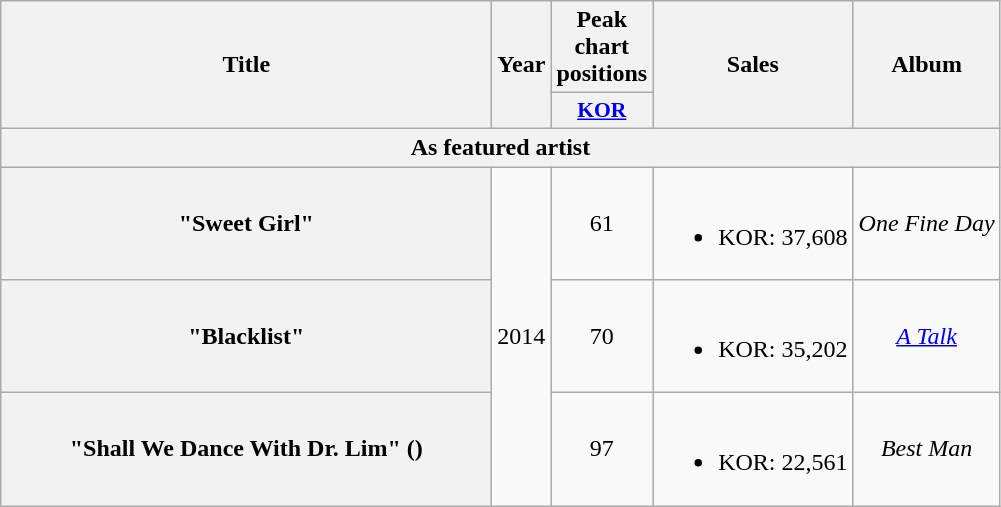<table class="wikitable plainrowheaders" style="text-align:center">
<tr>
<th scope="col" rowspan="2" style="width:20em">Title</th>
<th scope="col" rowspan="2">Year</th>
<th scope="col" colspan="1">Peak chart positions</th>
<th scope="col" rowspan="2">Sales</th>
<th scope="col" rowspan="2">Album</th>
</tr>
<tr>
<th scope="col" style="width:2.5em;font-size:90%"><a href='#'>KOR</a><br></th>
</tr>
<tr>
<th scope="col" colspan="5">As featured artist</th>
</tr>
<tr>
<th scope="row">"Sweet Girl" </th>
<td rowspan="3">2014</td>
<td>61</td>
<td><br><ul><li>KOR: 37,608</li></ul></td>
<td><em>One Fine Day</em></td>
</tr>
<tr>
<th scope="row">"Blacklist" </th>
<td>70</td>
<td><br><ul><li>KOR: 35,202</li></ul></td>
<td><em><a href='#'>A Talk</a></em></td>
</tr>
<tr>
<th scope="row">"Shall We Dance With Dr. Lim" () </th>
<td>97</td>
<td><br><ul><li>KOR: 22,561</li></ul></td>
<td><em>Best Man</em></td>
</tr>
</table>
